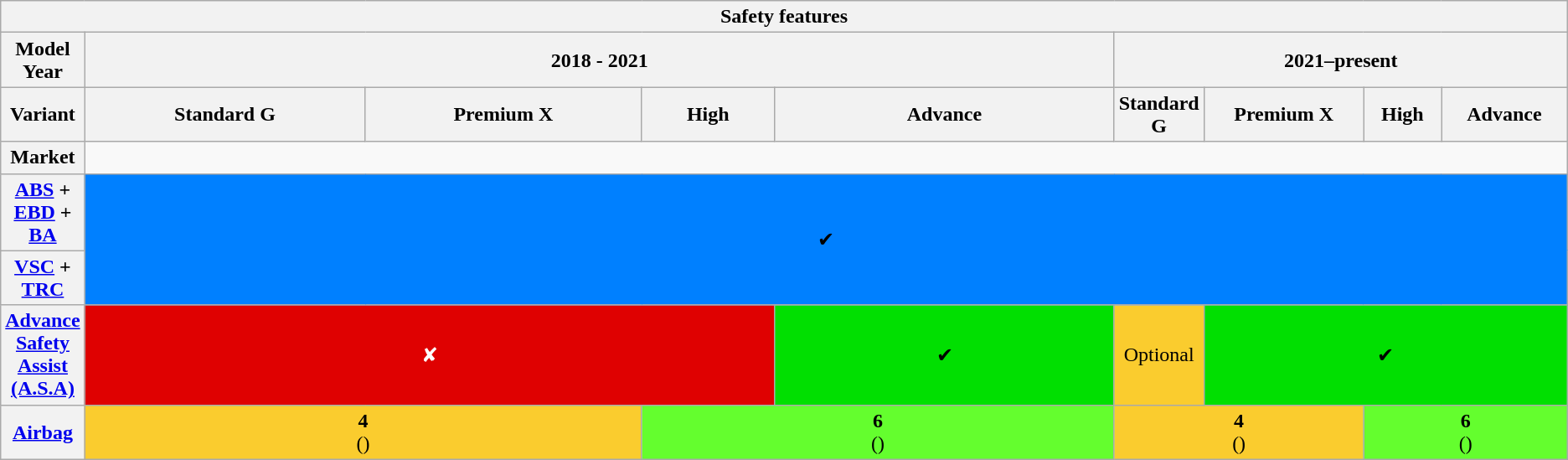<table class="wikitable" align="center">
<tr>
<th colspan="9" align="center">Safety features </th>
</tr>
<tr>
<th>Model Year</th>
<th colspan="4">2018 - 2021</th>
<th colspan="4">2021–present</th>
</tr>
<tr>
<th colspan="1" scope="col">Variant</th>
<th colspan="1" scope="col">Standard G</th>
<th colspan="1" scope="col">Premium X</th>
<th colspan="1" scope="col">High</th>
<th colspan="1" scope="col">Advance</th>
<th colspan="1">Standard G</th>
<th colspan="1">Premium X</th>
<th colspan="1">High</th>
<th colspan="1">Advance</th>
</tr>
<tr>
<th>Market</th>
<td colspan="8" align="center"></td>
</tr>
<tr>
<th><a href='#'>ABS</a> + <a href='#'>EBD</a> + <a href='#'>BA</a></th>
<td colspan="8" rowspan="2" style="background:  #0080FF; color: black" align="center">✔</td>
</tr>
<tr>
<th><a href='#'>VSC</a> + <a href='#'>TRC</a></th>
</tr>
<tr>
<th><a href='#'>Advance Safety Assist (A.S.A)</a></th>
<td colspan="3" style="background: #DF0101; color: white; width:50%;" align="center">✘</td>
<td colspan="1" style="background: #01DF01; color: black; width:25%;" align="center">✔</td>
<td style="background: #FACC2E; color: black" align="center">Optional</td>
<td colspan="3" style="background: #01DF01; color: black; width:25%;" align="center">✔</td>
</tr>
<tr>
<th><a href='#'>Airbag</a></th>
<td colspan="2" style="background: #FACC2E; color: black" align="center"><strong>4</strong><br>()</td>
<td colspan="2" style="background: #64FE2E; color: black" align="center"><strong>6</strong><br>()</td>
<td colspan="2" style="background: #FACC2E; color: black" align="center"><strong>4</strong><br>()</td>
<td colspan="2" style="background: #64FE2E; color: black" align="center"><strong>6</strong><br>()</td>
</tr>
</table>
